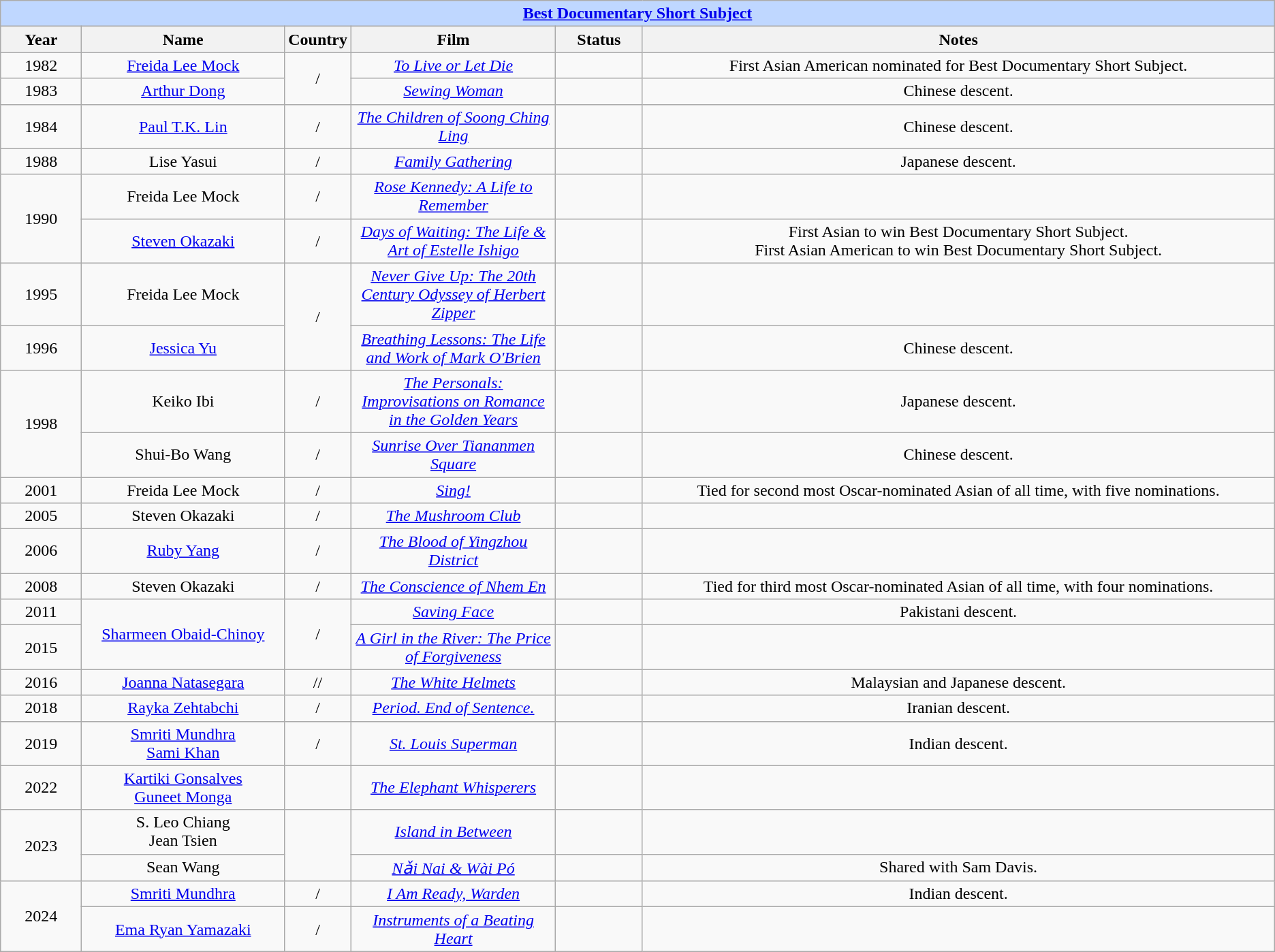<table class="wikitable" style="text-align: center">
<tr style="background:#bfd7ff;">
<td colspan="6" style="text-align:center;"><strong><a href='#'>Best Documentary Short Subject</a></strong></td>
</tr>
<tr style="background:#ebf5ff;">
<th style="width:075px;">Year</th>
<th style="width:200px;">Name</th>
<th style="width:050px;">Country</th>
<th style="width:200px;">Film</th>
<th style="width:080px;">Status</th>
<th style="width:650px;">Notes</th>
</tr>
<tr>
<td>1982</td>
<td><a href='#'>Freida Lee Mock</a></td>
<td rowspan="2">/</td>
<td><em><a href='#'>To Live or Let Die</a></em></td>
<td></td>
<td>First Asian American nominated for Best Documentary Short Subject.</td>
</tr>
<tr>
<td>1983</td>
<td><a href='#'>Arthur Dong</a></td>
<td><em><a href='#'>Sewing Woman</a></em></td>
<td></td>
<td>Chinese descent.</td>
</tr>
<tr>
<td>1984</td>
<td><a href='#'>Paul T.K. Lin</a></td>
<td>/</td>
<td><em><a href='#'>The Children of Soong Ching Ling</a></em></td>
<td></td>
<td>Chinese descent.<br></td>
</tr>
<tr>
<td>1988</td>
<td>Lise Yasui</td>
<td>/</td>
<td><em><a href='#'>Family Gathering</a></em></td>
<td></td>
<td>Japanese descent.<br></td>
</tr>
<tr>
<td rowspan="2">1990</td>
<td>Freida Lee Mock</td>
<td>/</td>
<td><em><a href='#'>Rose Kennedy: A Life to Remember</a></em></td>
<td></td>
<td></td>
</tr>
<tr>
<td><a href='#'>Steven Okazaki</a></td>
<td>/</td>
<td><em><a href='#'>Days of Waiting: The Life & Art of Estelle Ishigo</a></em></td>
<td></td>
<td>First Asian to win Best Documentary Short Subject.<br>First Asian American to win Best Documentary Short Subject.</td>
</tr>
<tr>
<td>1995</td>
<td>Freida Lee Mock</td>
<td rowspan="2">/</td>
<td><em><a href='#'>Never Give Up: The 20th Century Odyssey of Herbert Zipper</a></em></td>
<td></td>
<td></td>
</tr>
<tr>
<td>1996</td>
<td><a href='#'>Jessica Yu</a></td>
<td><em><a href='#'>Breathing Lessons: The Life and Work of Mark O'Brien</a></em></td>
<td></td>
<td>Chinese descent.</td>
</tr>
<tr>
<td rowspan="2">1998</td>
<td>Keiko Ibi</td>
<td>/</td>
<td><em><a href='#'>The Personals: Improvisations on Romance in the Golden Years</a></em></td>
<td></td>
<td>Japanese descent.</td>
</tr>
<tr>
<td>Shui-Bo Wang</td>
<td>/</td>
<td><em><a href='#'>Sunrise Over Tiananmen Square</a></em></td>
<td></td>
<td>Chinese descent.<br></td>
</tr>
<tr>
<td>2001</td>
<td>Freida Lee Mock</td>
<td>/</td>
<td><em><a href='#'>Sing!</a></em></td>
<td></td>
<td>Tied for second most Oscar-nominated Asian of all time, with five nominations.<br></td>
</tr>
<tr>
<td>2005</td>
<td>Steven Okazaki</td>
<td>/</td>
<td><em><a href='#'>The Mushroom Club</a></em></td>
<td></td>
</tr>
<tr>
<td>2006</td>
<td><a href='#'>Ruby Yang</a></td>
<td>/</td>
<td><em><a href='#'>The Blood of Yingzhou District</a></em></td>
<td></td>
<td></td>
</tr>
<tr>
<td>2008</td>
<td>Steven Okazaki</td>
<td>/</td>
<td><em><a href='#'>The Conscience of Nhem En</a></em></td>
<td></td>
<td>Tied for third most Oscar-nominated Asian of all time, with four nominations.</td>
</tr>
<tr>
<td>2011</td>
<td rowspan="2"><a href='#'>Sharmeen Obaid-Chinoy</a></td>
<td rowspan="2">/</td>
<td><em><a href='#'>Saving Face</a></em></td>
<td></td>
<td>Pakistani descent.<br></td>
</tr>
<tr>
<td>2015</td>
<td><em><a href='#'>A Girl in the River: The Price of Forgiveness</a></em></td>
<td></td>
<td></td>
</tr>
<tr>
<td>2016</td>
<td><a href='#'>Joanna Natasegara</a></td>
<td>//</td>
<td><em><a href='#'>The White Helmets</a></em></td>
<td></td>
<td>Malaysian and Japanese descent.<br></td>
</tr>
<tr>
<td>2018</td>
<td><a href='#'>Rayka Zehtabchi</a></td>
<td>/</td>
<td><em><a href='#'>Period. End of Sentence.</a></em></td>
<td></td>
<td>Iranian descent.<br></td>
</tr>
<tr>
<td>2019</td>
<td><a href='#'>Smriti Mundhra</a><br><a href='#'>Sami Khan</a></td>
<td>/</td>
<td><em><a href='#'>St. Louis Superman</a></em></td>
<td></td>
<td>Indian descent.</td>
</tr>
<tr>
<td>2022</td>
<td><a href='#'>Kartiki Gonsalves</a><br><a href='#'>Guneet Monga</a></td>
<td></td>
<td><em><a href='#'>The Elephant Whisperers</a></em></td>
<td></td>
<td></td>
</tr>
<tr>
<td rowspan="2">2023</td>
<td>S. Leo Chiang<br>Jean Tsien</td>
<td rowspan="2"><br></td>
<td><em><a href='#'>Island in Between</a></em></td>
<td></td>
<td></td>
</tr>
<tr>
<td>Sean Wang</td>
<td><em><a href='#'>Nǎi Nai & Wài Pó</a></em></td>
<td></td>
<td>Shared with Sam Davis.</td>
</tr>
<tr>
<td rowspan="2">2024</td>
<td><a href='#'>Smriti Mundhra</a></td>
<td>/</td>
<td><em><a href='#'>I Am Ready, Warden</a></em></td>
<td></td>
<td>Indian descent.<br></td>
</tr>
<tr>
<td><a href='#'>Ema Ryan Yamazaki</a></td>
<td>/</td>
<td><em><a href='#'>Instruments of a Beating Heart</a></em></td>
<td></td>
<td></td>
</tr>
</table>
